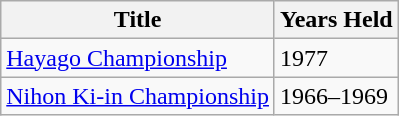<table class="wikitable">
<tr>
<th>Title</th>
<th>Years Held</th>
</tr>
<tr>
<td> <a href='#'>Hayago Championship</a></td>
<td>1977</td>
</tr>
<tr>
<td> <a href='#'>Nihon Ki-in Championship</a></td>
<td>1966–1969</td>
</tr>
</table>
